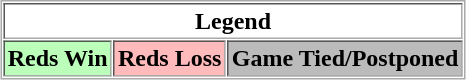<table align="center" border="1" cellpadding="2" cellspacing="1" style="border:1px solid #aaa">
<tr>
<th colspan="3">Legend</th>
</tr>
<tr>
<th bgcolor="bbffbb">Reds Win</th>
<th bgcolor="ffbbbb">Reds Loss</th>
<th bgcolor="bbbbbb">Game Tied/Postponed</th>
</tr>
</table>
